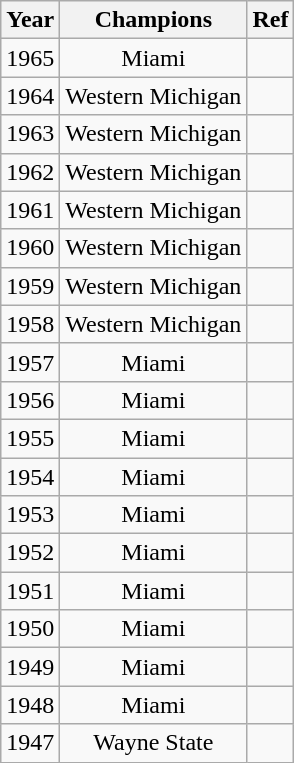<table class="wikitable" style="text-align:center" cellpadding=2 cellspacing=2>
<tr>
<th>Year</th>
<th>Champions</th>
<th>Ref</th>
</tr>
<tr>
<td>1965</td>
<td>Miami</td>
<td></td>
</tr>
<tr>
<td>1964</td>
<td>Western Michigan</td>
<td></td>
</tr>
<tr>
<td>1963</td>
<td>Western Michigan</td>
<td></td>
</tr>
<tr>
<td>1962</td>
<td>Western Michigan</td>
<td></td>
</tr>
<tr>
<td>1961</td>
<td>Western Michigan</td>
<td></td>
</tr>
<tr>
<td>1960</td>
<td>Western Michigan</td>
<td></td>
</tr>
<tr>
<td>1959</td>
<td>Western Michigan</td>
<td></td>
</tr>
<tr>
<td>1958</td>
<td>Western Michigan</td>
<td></td>
</tr>
<tr>
<td>1957</td>
<td>Miami</td>
<td></td>
</tr>
<tr>
<td>1956</td>
<td>Miami</td>
<td></td>
</tr>
<tr>
<td>1955</td>
<td>Miami</td>
<td></td>
</tr>
<tr>
<td>1954</td>
<td>Miami</td>
<td></td>
</tr>
<tr>
<td>1953</td>
<td>Miami</td>
<td></td>
</tr>
<tr>
<td>1952</td>
<td>Miami</td>
<td></td>
</tr>
<tr>
<td>1951</td>
<td>Miami</td>
<td></td>
</tr>
<tr>
<td>1950</td>
<td>Miami</td>
<td></td>
</tr>
<tr>
<td>1949</td>
<td>Miami</td>
<td></td>
</tr>
<tr>
<td>1948</td>
<td>Miami</td>
<td></td>
</tr>
<tr>
<td>1947</td>
<td>Wayne State</td>
<td></td>
</tr>
</table>
